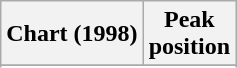<table class="wikitable sortable plainrowheaders">
<tr>
<th>Chart (1998)</th>
<th>Peak<br>position</th>
</tr>
<tr>
</tr>
<tr>
</tr>
<tr>
</tr>
<tr>
</tr>
</table>
